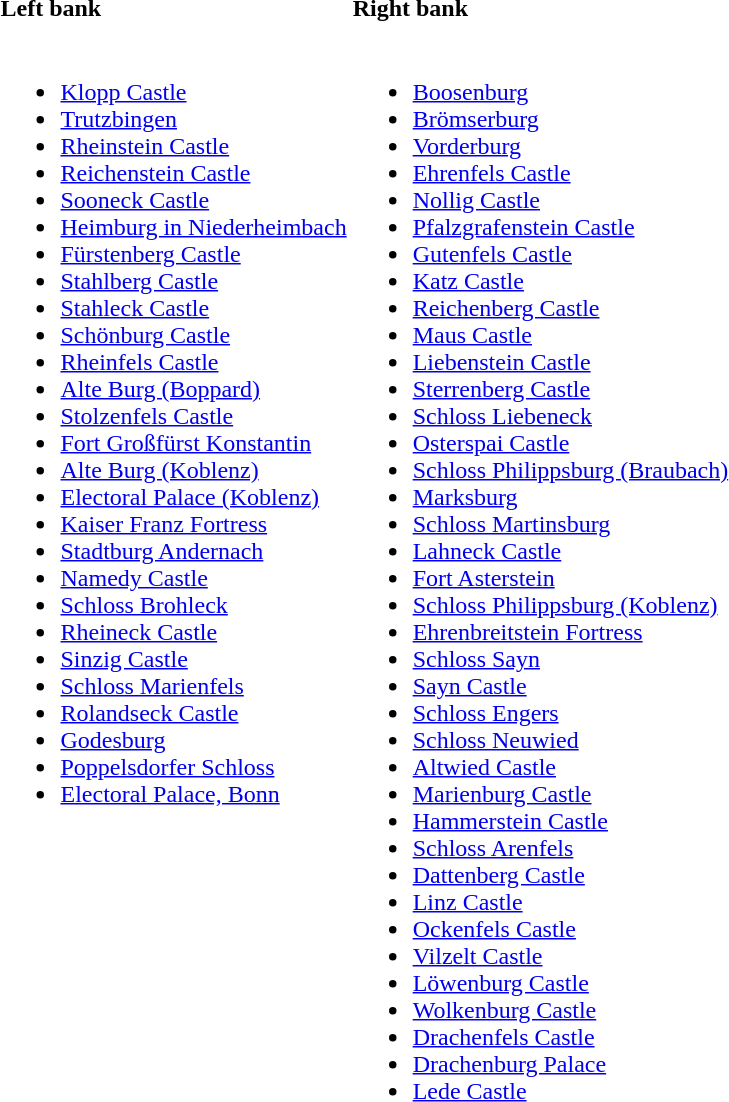<table>
<tr>
<th align="left">Left bank</th>
<th align="left">Right bank</th>
</tr>
<tr>
<td valign="top"><br><ul><li><a href='#'>Klopp Castle</a></li><li><a href='#'>Trutzbingen</a></li><li><a href='#'>Rheinstein Castle</a></li><li><a href='#'>Reichenstein Castle</a></li><li><a href='#'>Sooneck Castle</a></li><li><a href='#'>Heimburg in Niederheimbach</a></li><li><a href='#'>Fürstenberg Castle</a></li><li><a href='#'>Stahlberg Castle</a></li><li><a href='#'>Stahleck Castle</a></li><li><a href='#'>Schönburg Castle</a></li><li><a href='#'>Rheinfels Castle</a></li><li><a href='#'>Alte Burg (Boppard)</a></li><li><a href='#'>Stolzenfels Castle</a></li><li><a href='#'>Fort Großfürst Konstantin</a></li><li><a href='#'>Alte Burg (Koblenz)</a></li><li><a href='#'>Electoral Palace (Koblenz)</a></li><li><a href='#'>Kaiser Franz Fortress</a></li><li><a href='#'>Stadtburg Andernach</a></li><li><a href='#'>Namedy Castle</a></li><li><a href='#'>Schloss Brohleck</a></li><li><a href='#'>Rheineck Castle</a></li><li><a href='#'>Sinzig Castle</a></li><li><a href='#'>Schloss Marienfels</a></li><li><a href='#'>Rolandseck Castle</a></li><li><a href='#'>Godesburg</a></li><li><a href='#'>Poppelsdorfer Schloss</a></li><li><a href='#'>Electoral Palace, Bonn</a></li></ul></td>
<td valign="top"><br><ul><li><a href='#'>Boosenburg</a></li><li><a href='#'>Brömserburg</a></li><li><a href='#'>Vorderburg</a></li><li><a href='#'>Ehrenfels Castle</a></li><li><a href='#'>Nollig Castle</a></li><li><a href='#'>Pfalzgrafenstein Castle</a></li><li><a href='#'>Gutenfels Castle</a></li><li><a href='#'>Katz Castle</a></li><li><a href='#'>Reichenberg Castle</a></li><li><a href='#'>Maus Castle</a></li><li><a href='#'>Liebenstein Castle</a></li><li><a href='#'>Sterrenberg Castle</a></li><li><a href='#'>Schloss Liebeneck</a></li><li><a href='#'>Osterspai Castle</a></li><li><a href='#'>Schloss Philippsburg (Braubach)</a></li><li><a href='#'>Marksburg</a></li><li><a href='#'>Schloss Martinsburg</a></li><li><a href='#'>Lahneck Castle</a></li><li><a href='#'>Fort Asterstein</a></li><li><a href='#'>Schloss Philippsburg (Koblenz)</a></li><li><a href='#'>Ehrenbreitstein Fortress</a></li><li><a href='#'>Schloss Sayn</a></li><li><a href='#'>Sayn Castle</a></li><li><a href='#'>Schloss Engers</a></li><li><a href='#'>Schloss Neuwied</a></li><li><a href='#'>Altwied Castle</a></li><li><a href='#'>Marienburg Castle</a></li><li><a href='#'>Hammerstein Castle</a></li><li><a href='#'>Schloss Arenfels</a></li><li><a href='#'>Dattenberg Castle</a></li><li><a href='#'>Linz Castle</a></li><li><a href='#'>Ockenfels Castle</a></li><li><a href='#'>Vilzelt Castle</a></li><li><a href='#'>Löwenburg Castle</a></li><li><a href='#'>Wolkenburg Castle</a></li><li><a href='#'>Drachenfels Castle</a></li><li><a href='#'>Drachenburg Palace</a></li><li><a href='#'>Lede Castle</a></li></ul></td>
</tr>
</table>
